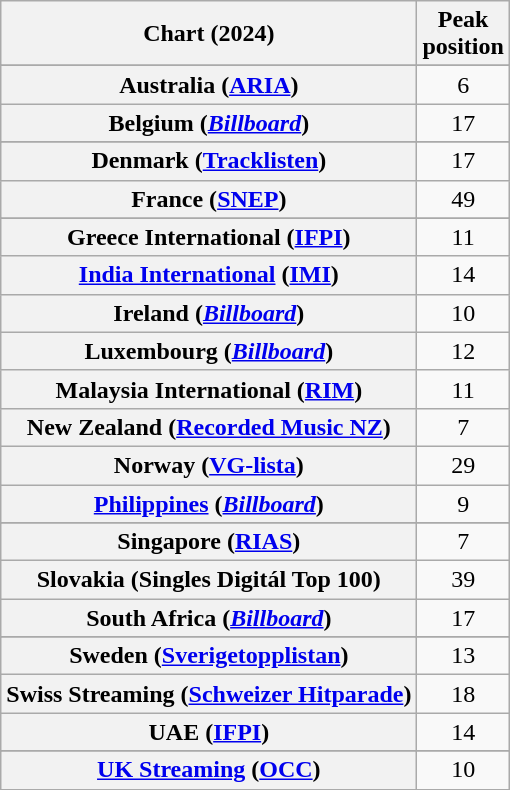<table class="wikitable sortable plainrowheaders" style="text-align:center">
<tr>
<th scope="col">Chart (2024)</th>
<th scope="col">Peak<br>position</th>
</tr>
<tr>
</tr>
<tr>
<th scope="row">Australia (<a href='#'>ARIA</a>)</th>
<td>6</td>
</tr>
<tr>
<th scope="row">Belgium (<em><a href='#'>Billboard</a></em>)</th>
<td>17</td>
</tr>
<tr>
</tr>
<tr>
</tr>
<tr>
<th scope="row">Denmark (<a href='#'>Tracklisten</a>)</th>
<td>17</td>
</tr>
<tr>
<th scope="row">France (<a href='#'>SNEP</a>)</th>
<td>49</td>
</tr>
<tr>
</tr>
<tr>
<th scope="row">Greece International (<a href='#'>IFPI</a>)</th>
<td>11</td>
</tr>
<tr>
<th scope="row"><a href='#'>India International</a> (<a href='#'>IMI</a>)</th>
<td>14</td>
</tr>
<tr>
<th scope="row">Ireland (<em><a href='#'>Billboard</a></em>)</th>
<td>10</td>
</tr>
<tr>
<th scope="row">Luxembourg (<em><a href='#'>Billboard</a></em>)</th>
<td>12</td>
</tr>
<tr>
<th scope="row">Malaysia International (<a href='#'>RIM</a>)</th>
<td>11</td>
</tr>
<tr>
<th scope="row">New Zealand (<a href='#'>Recorded Music NZ</a>)</th>
<td>7</td>
</tr>
<tr>
<th scope="row">Norway (<a href='#'>VG-lista</a>)</th>
<td>29</td>
</tr>
<tr>
<th scope="row"><a href='#'>Philippines</a> (<em><a href='#'>Billboard</a></em>)</th>
<td>9</td>
</tr>
<tr>
</tr>
<tr>
<th scope="row">Singapore (<a href='#'>RIAS</a>)</th>
<td>7</td>
</tr>
<tr>
<th scope="row">Slovakia (Singles Digitál Top 100)</th>
<td>39</td>
</tr>
<tr>
<th scope="row">South Africa (<em><a href='#'>Billboard</a></em>)</th>
<td>17</td>
</tr>
<tr>
</tr>
<tr>
<th scope="row">Sweden (<a href='#'>Sverigetopplistan</a>)</th>
<td>13</td>
</tr>
<tr>
<th scope="row">Swiss Streaming (<a href='#'>Schweizer Hitparade</a>)</th>
<td>18</td>
</tr>
<tr>
<th scope="row">UAE (<a href='#'>IFPI</a>)</th>
<td>14</td>
</tr>
<tr>
</tr>
<tr>
<th scope="row"><a href='#'>UK Streaming</a> (<a href='#'>OCC</a>)</th>
<td>10</td>
</tr>
<tr>
</tr>
</table>
